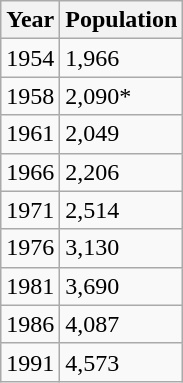<table class="wikitable">
<tr>
<th>Year</th>
<th>Population</th>
</tr>
<tr>
<td>1954</td>
<td>1,966</td>
</tr>
<tr>
<td>1958</td>
<td>2,090*</td>
</tr>
<tr>
<td>1961</td>
<td>2,049</td>
</tr>
<tr>
<td>1966</td>
<td>2,206</td>
</tr>
<tr>
<td>1971</td>
<td>2,514</td>
</tr>
<tr>
<td>1976</td>
<td>3,130</td>
</tr>
<tr>
<td>1981</td>
<td>3,690</td>
</tr>
<tr>
<td>1986</td>
<td>4,087</td>
</tr>
<tr>
<td>1991</td>
<td>4,573</td>
</tr>
</table>
